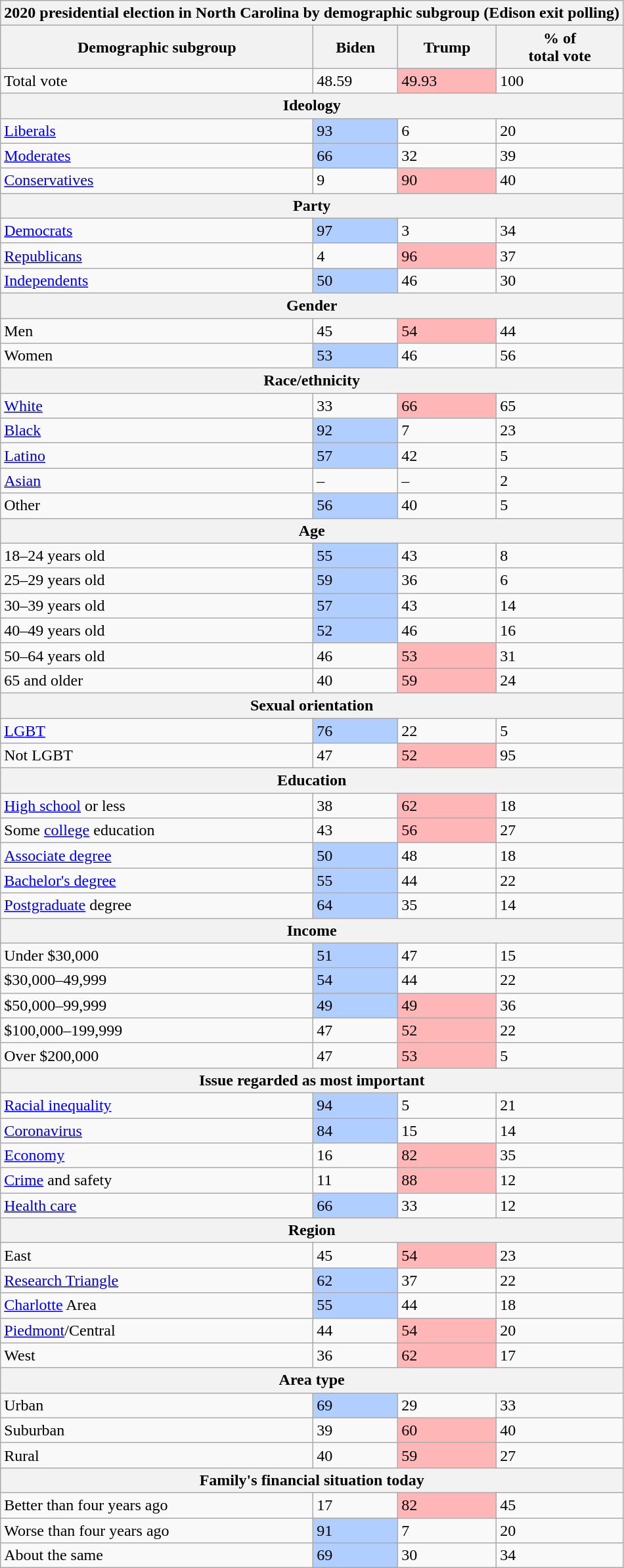<table class="wikitable sortable">
<tr>
<th colspan="4">2020 presidential election in North Carolina by demographic subgroup (Edison exit polling)</th>
</tr>
<tr>
<th>Demographic subgroup</th>
<th>Biden</th>
<th>Trump</th>
<th>% of<br>total vote</th>
</tr>
<tr>
<td>Total vote</td>
<td>48.59</td>
<td style="text-align:left; background:#ffb6b6;">49.93</td>
<td>100</td>
</tr>
<tr>
<th colspan="4">Ideology</th>
</tr>
<tr>
<td><a href='#'>Liberals</a></td>
<td style="text-align:left; background:#b0ceff;">93</td>
<td>6</td>
<td>20</td>
</tr>
<tr>
<td><a href='#'>Moderates</a></td>
<td style="text-align:left; background:#b0ceff;">66</td>
<td>32</td>
<td>39</td>
</tr>
<tr>
<td><a href='#'>Conservatives</a></td>
<td>9</td>
<td style="text-align:left; background:#ffb6b6;">90</td>
<td>40</td>
</tr>
<tr>
<th colspan="4">Party</th>
</tr>
<tr>
<td><a href='#'>Democrats</a></td>
<td style="text-align:left; background:#b0ceff;">97</td>
<td>3</td>
<td>34</td>
</tr>
<tr>
<td><a href='#'>Republicans</a></td>
<td>4</td>
<td style="text-align:left; background:#ffb6b6;">96</td>
<td>37</td>
</tr>
<tr>
<td><a href='#'>Independents</a></td>
<td style="text-align:left; background:#b0ceff;">50</td>
<td>46</td>
<td>30</td>
</tr>
<tr>
<th colspan="4">Gender</th>
</tr>
<tr>
<td>Men</td>
<td>45</td>
<td style="text-align:left; background:#ffb6b6;">54</td>
<td>44</td>
</tr>
<tr>
<td>Women</td>
<td style="text-align:left; background:#b0ceff;">53</td>
<td>46</td>
<td>56</td>
</tr>
<tr>
<th colspan="4">Race/ethnicity</th>
</tr>
<tr>
<td><a href='#'>White</a></td>
<td>33</td>
<td style="text-align:left; background:#ffb6b6;">66</td>
<td>65</td>
</tr>
<tr>
<td><a href='#'>Black</a></td>
<td style="text-align:left; background:#b0ceff;">92</td>
<td>7</td>
<td>23</td>
</tr>
<tr>
<td><a href='#'>Latino</a></td>
<td style="text-align:left; background:#b0ceff;">57</td>
<td>42</td>
<td>5</td>
</tr>
<tr>
<td><a href='#'>Asian</a></td>
<td>–</td>
<td>–</td>
<td>2</td>
</tr>
<tr>
<td>Other</td>
<td style="text-align:left; background:#b0ceff;">56</td>
<td>40</td>
<td>5</td>
</tr>
<tr>
<th colspan="4">Age</th>
</tr>
<tr>
<td>18–24 years old</td>
<td style="text-align:left; background:#b0ceff;">55</td>
<td>43</td>
<td>8</td>
</tr>
<tr>
<td>25–29 years old</td>
<td style="text-align:left; background:#b0ceff;">59</td>
<td>36</td>
<td>6</td>
</tr>
<tr>
<td>30–39 years old</td>
<td style="text-align:left; background:#b0ceff;">57</td>
<td>43</td>
<td>14</td>
</tr>
<tr>
<td>40–49 years old</td>
<td style="text-align:left; background:#b0ceff;">52</td>
<td>46</td>
<td>16</td>
</tr>
<tr>
<td>50–64 years old</td>
<td>46</td>
<td style="text-align:left; background:#ffb6b6;">53</td>
<td>31</td>
</tr>
<tr>
<td>65 and older</td>
<td>40</td>
<td style="text-align:left; background:#ffb6b6;">59</td>
<td>24</td>
</tr>
<tr>
<th colspan="4">Sexual orientation</th>
</tr>
<tr>
<td><a href='#'>LGBT</a></td>
<td style="text-align:left; background:#b0ceff;">76</td>
<td>22</td>
<td>5</td>
</tr>
<tr>
<td>Not LGBT</td>
<td>47</td>
<td style="text-align:left; background:#ffb6b6;">52</td>
<td>95</td>
</tr>
<tr>
<th colspan="4">Education</th>
</tr>
<tr>
<td><a href='#'>High school</a> or less</td>
<td>38</td>
<td style="text-align:left; background:#ffb6b6;">62</td>
<td>18</td>
</tr>
<tr>
<td>Some <a href='#'>college</a> education</td>
<td>43</td>
<td style="text-align:left; background:#ffb6b6;">56</td>
<td>27</td>
</tr>
<tr>
<td><a href='#'>Associate degree</a></td>
<td style="text-align:left; background:#b0ceff;">50</td>
<td>48</td>
<td>18</td>
</tr>
<tr>
<td><a href='#'>Bachelor's degree</a></td>
<td style="text-align:left; background:#b0ceff;">55</td>
<td>44</td>
<td>22</td>
</tr>
<tr>
<td><a href='#'>Postgraduate</a> degree</td>
<td style="text-align:left; background:#b0ceff;">64</td>
<td>35</td>
<td>14</td>
</tr>
<tr>
<th colspan="4">Income</th>
</tr>
<tr>
<td>Under $30,000</td>
<td style="text-align:left; background:#b0ceff;">51</td>
<td>47</td>
<td>15</td>
</tr>
<tr>
<td>$30,000–49,999</td>
<td style="text-align:left; background:#b0ceff;">54</td>
<td>44</td>
<td>22</td>
</tr>
<tr>
<td>$50,000–99,999</td>
<td style="text-align:left; background:#b0ceff;">49</td>
<td style="text-align:left; background:#ffb6b6;">49</td>
<td>36</td>
</tr>
<tr>
<td>$100,000–199,999</td>
<td>47</td>
<td style="text-align:left; background:#ffb6b6;">52</td>
<td>22</td>
</tr>
<tr>
<td>Over $200,000</td>
<td>47</td>
<td style="text-align:left; background:#ffb6b6;">53</td>
<td>5</td>
</tr>
<tr>
<th colspan="4">Issue regarded as most important</th>
</tr>
<tr>
<td><a href='#'>Racial inequality</a></td>
<td style="text-align:left; background:#b0ceff;">94</td>
<td>5</td>
<td>21</td>
</tr>
<tr>
<td><a href='#'>Coronavirus</a></td>
<td style="text-align:left; background:#b0ceff;">84</td>
<td>15</td>
<td>14</td>
</tr>
<tr>
<td><a href='#'>Economy</a></td>
<td>16</td>
<td style="text-align:left; background:#ffb6b6;">82</td>
<td>35</td>
</tr>
<tr>
<td><a href='#'>Crime</a> and safety</td>
<td>11</td>
<td style="text-align:left; background:#ffb6b6;">88</td>
<td>12</td>
</tr>
<tr>
<td><a href='#'>Health care</a></td>
<td style="text-align:left; background:#b0ceff;">66</td>
<td>33</td>
<td>12</td>
</tr>
<tr>
<th colspan="4">Region</th>
</tr>
<tr>
<td>East</td>
<td>45</td>
<td style="text-align:left; background:#ffb6b6;">54</td>
<td>23</td>
</tr>
<tr>
<td><a href='#'>Research Triangle</a></td>
<td style="text-align:left; background:#b0ceff;">62</td>
<td>37</td>
<td>22</td>
</tr>
<tr>
<td><a href='#'>Charlotte</a> Area</td>
<td style="text-align:left; background:#b0ceff;">55</td>
<td>44</td>
<td>18</td>
</tr>
<tr>
<td><a href='#'>Piedmont</a>/Central</td>
<td>44</td>
<td style="text-align:left; background:#ffb6b6;">54</td>
<td>20</td>
</tr>
<tr>
<td>West</td>
<td>36</td>
<td style="text-align:left; background:#ffb6b6;">62</td>
<td>17</td>
</tr>
<tr>
<th colspan="4">Area type</th>
</tr>
<tr>
<td>Urban</td>
<td style="text-align:left; background:#b0ceff;">69</td>
<td>29</td>
<td>33</td>
</tr>
<tr>
<td>Suburban</td>
<td>39</td>
<td style="text-align:left; background:#ffb6b6;">60</td>
<td>40</td>
</tr>
<tr>
<td>Rural</td>
<td>40</td>
<td style="text-align:left; background:#ffb6b6;">59</td>
<td>27</td>
</tr>
<tr>
<th colspan="4">Family's financial situation today</th>
</tr>
<tr>
<td>Better than four years ago</td>
<td>17</td>
<td style="text-align:left; background:#ffb6b6;">82</td>
<td>45</td>
</tr>
<tr>
<td>Worse than four years ago</td>
<td style="text-align:left; background:#b0ceff;">91</td>
<td>7</td>
<td>20</td>
</tr>
<tr>
<td>About the same</td>
<td style="text-align:left; background:#b0ceff;">69</td>
<td>30</td>
<td>34</td>
</tr>
</table>
